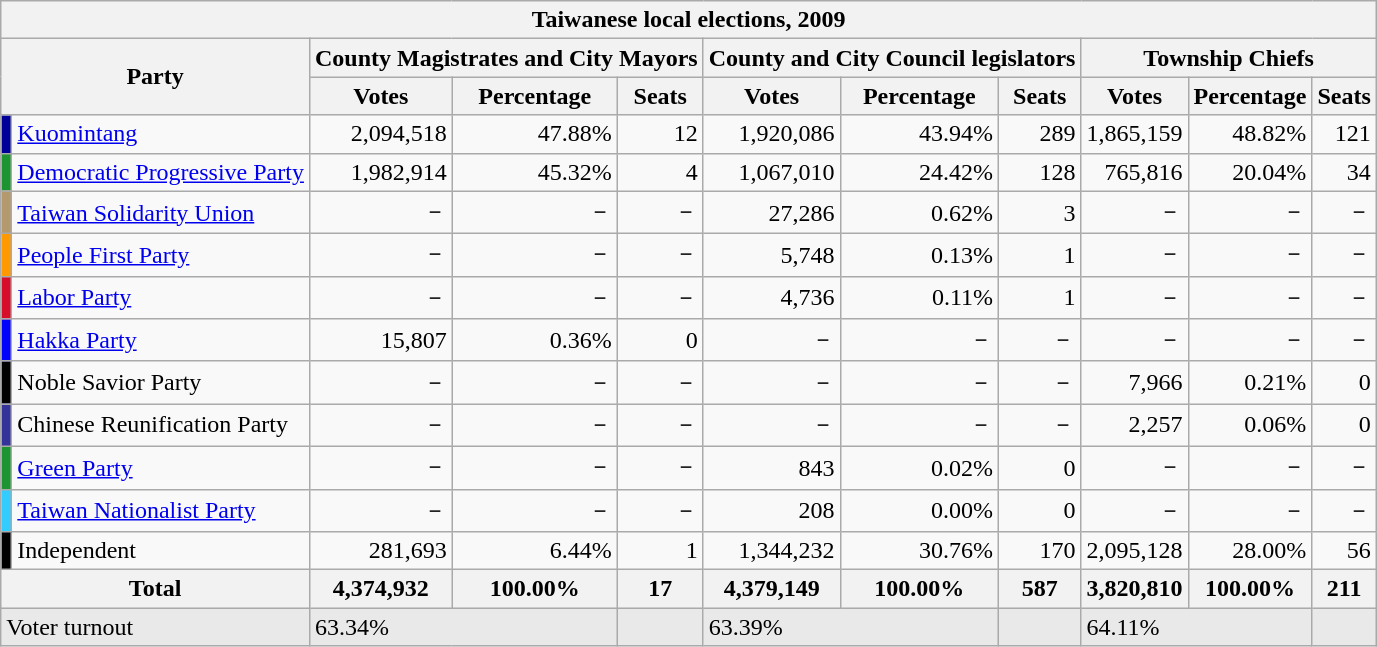<table class="wikitable">
<tr>
<th colspan=11>Taiwanese local elections, 2009</th>
</tr>
<tr>
<th colspan=2 rowspan=2>Party</th>
<th colspan=3>County Magistrates and City Mayors</th>
<th colspan=3>County and City Council legislators</th>
<th colspan=3>Township Chiefs</th>
</tr>
<tr>
<th>Votes</th>
<th>Percentage</th>
<th>Seats</th>
<th>Votes</th>
<th>Percentage</th>
<th>Seats</th>
<th>Votes</th>
<th>Percentage</th>
<th>Seats</th>
</tr>
<tr align=right>
<td bgcolor="#000099"></td>
<td align=left> <a href='#'>Kuomintang</a></td>
<td>2,094,518</td>
<td>47.88%</td>
<td>12</td>
<td>1,920,086</td>
<td>43.94%</td>
<td>289</td>
<td>1,865,159</td>
<td>48.82%</td>
<td>121</td>
</tr>
<tr align=right>
<td bgcolor="#1B9431"></td>
<td align=left><a href='#'>Democratic Progressive Party</a></td>
<td>1,982,914</td>
<td>45.32%</td>
<td>4</td>
<td>1,067,010</td>
<td>24.42%</td>
<td>128</td>
<td>765,816</td>
<td>20.04%</td>
<td>34</td>
</tr>
<tr align=right>
<td bgcolor="#B4996C"></td>
<td align=left><a href='#'>Taiwan Solidarity Union</a></td>
<td>－</td>
<td>－</td>
<td>－</td>
<td>27,286</td>
<td>0.62%</td>
<td>3</td>
<td>－</td>
<td>－</td>
<td>－</td>
</tr>
<tr align=right>
<td bgcolor="#FF9900"></td>
<td align=left><a href='#'>People First Party</a></td>
<td>－</td>
<td>－</td>
<td>－</td>
<td>5,748</td>
<td>0.13%</td>
<td>1</td>
<td>－</td>
<td>－</td>
<td>－</td>
</tr>
<tr align=right>
<td bgcolor="#D60E29"></td>
<td align=left><a href='#'>Labor Party</a></td>
<td>－</td>
<td>－</td>
<td>－</td>
<td>4,736</td>
<td>0.11%</td>
<td>1</td>
<td>－</td>
<td>－</td>
<td>－</td>
</tr>
<tr align=right>
<td bgcolor="blue"></td>
<td align=left><a href='#'>Hakka Party</a></td>
<td>15,807</td>
<td>0.36%</td>
<td>0</td>
<td>－</td>
<td>－</td>
<td>－</td>
<td>－</td>
<td>－</td>
<td>－</td>
</tr>
<tr align=right>
<td bgcolor="black"></td>
<td align=left>Noble Savior Party</td>
<td>－</td>
<td>－</td>
<td>－</td>
<td>－</td>
<td>－</td>
<td>－</td>
<td>7,966</td>
<td>0.21%</td>
<td>0</td>
</tr>
<tr align=right>
<td bgcolor="#333399"></td>
<td align=left>Chinese Reunification Party</td>
<td>－</td>
<td>－</td>
<td>－</td>
<td>－</td>
<td>－</td>
<td>－</td>
<td>2,257</td>
<td>0.06%</td>
<td>0</td>
</tr>
<tr align=right>
<td bgcolor="#1B9431"></td>
<td align=left><a href='#'>Green Party</a></td>
<td>－</td>
<td>－</td>
<td>－</td>
<td>843</td>
<td>0.02%</td>
<td>0</td>
<td>－</td>
<td>－</td>
<td>－</td>
</tr>
<tr align=right>
<td bgcolor="#33CCFF"></td>
<td align=left><a href='#'>Taiwan Nationalist Party</a></td>
<td>－</td>
<td>－</td>
<td>－</td>
<td>208</td>
<td>0.00%</td>
<td>0</td>
<td>－</td>
<td>－</td>
<td>－</td>
</tr>
<tr align=right>
<td bgcolor="#000000"></td>
<td align=left>Independent</td>
<td>281,693</td>
<td>6.44%</td>
<td>1</td>
<td>1,344,232</td>
<td>30.76%</td>
<td>170</td>
<td>2,095,128</td>
<td>28.00%</td>
<td>56</td>
</tr>
<tr align=right>
<th colspan=2>Total</th>
<th>4,374,932</th>
<th>100.00%</th>
<th>17</th>
<th>4,379,149</th>
<th>100.00%</th>
<th>587</th>
<th>3,820,810</th>
<th>100.00%</th>
<th>211</th>
</tr>
<tr style="background-color:#E9E9E9;">
<td colspan=2>Voter turnout</td>
<td colspan=2>63.34%</td>
<td></td>
<td colspan=2>63.39%</td>
<td></td>
<td colspan=2>64.11%</td>
<td></td>
</tr>
</table>
